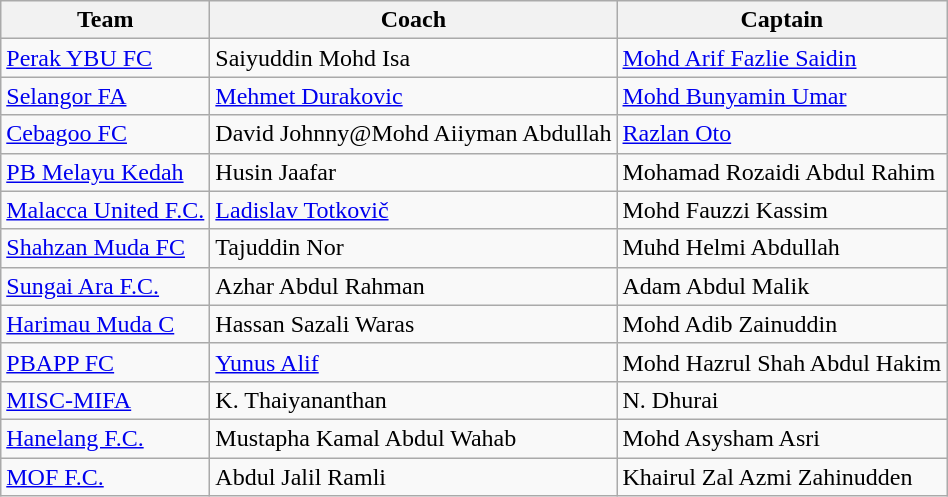<table class="wikitable sortable" style="text-align: left;">
<tr>
<th>Team</th>
<th>Coach</th>
<th>Captain</th>
</tr>
<tr>
<td><a href='#'>Perak YBU FC</a></td>
<td>Saiyuddin Mohd Isa</td>
<td><a href='#'>Mohd Arif Fazlie Saidin</a></td>
</tr>
<tr>
<td><a href='#'>Selangor FA</a></td>
<td><a href='#'>Mehmet Durakovic</a></td>
<td><a href='#'>Mohd Bunyamin Umar</a></td>
</tr>
<tr>
<td><a href='#'>Cebagoo FC</a></td>
<td>David Johnny@Mohd Aiiyman Abdullah</td>
<td><a href='#'>Razlan Oto</a></td>
</tr>
<tr>
<td><a href='#'>PB Melayu Kedah</a></td>
<td>Husin Jaafar</td>
<td>Mohamad Rozaidi Abdul Rahim</td>
</tr>
<tr>
<td><a href='#'>Malacca United F.C.</a></td>
<td><a href='#'>Ladislav Totkovič</a></td>
<td>Mohd Fauzzi Kassim</td>
</tr>
<tr>
<td><a href='#'>Shahzan Muda FC</a></td>
<td>Tajuddin Nor</td>
<td>Muhd Helmi Abdullah</td>
</tr>
<tr>
<td><a href='#'>Sungai Ara F.C.</a></td>
<td>Azhar Abdul Rahman</td>
<td>Adam Abdul Malik</td>
</tr>
<tr>
<td><a href='#'>Harimau Muda C</a></td>
<td>Hassan Sazali Waras</td>
<td>Mohd Adib Zainuddin</td>
</tr>
<tr>
<td><a href='#'>PBAPP FC</a></td>
<td><a href='#'>Yunus Alif</a></td>
<td>Mohd Hazrul Shah Abdul Hakim</td>
</tr>
<tr>
<td><a href='#'>MISC-MIFA</a></td>
<td>K. Thaiyananthan</td>
<td>N. Dhurai</td>
</tr>
<tr>
<td><a href='#'>Hanelang F.C.</a></td>
<td>Mustapha Kamal Abdul Wahab</td>
<td>Mohd Asysham Asri</td>
</tr>
<tr>
<td><a href='#'>MOF F.C.</a></td>
<td>Abdul Jalil Ramli</td>
<td>Khairul Zal Azmi Zahinudden</td>
</tr>
</table>
